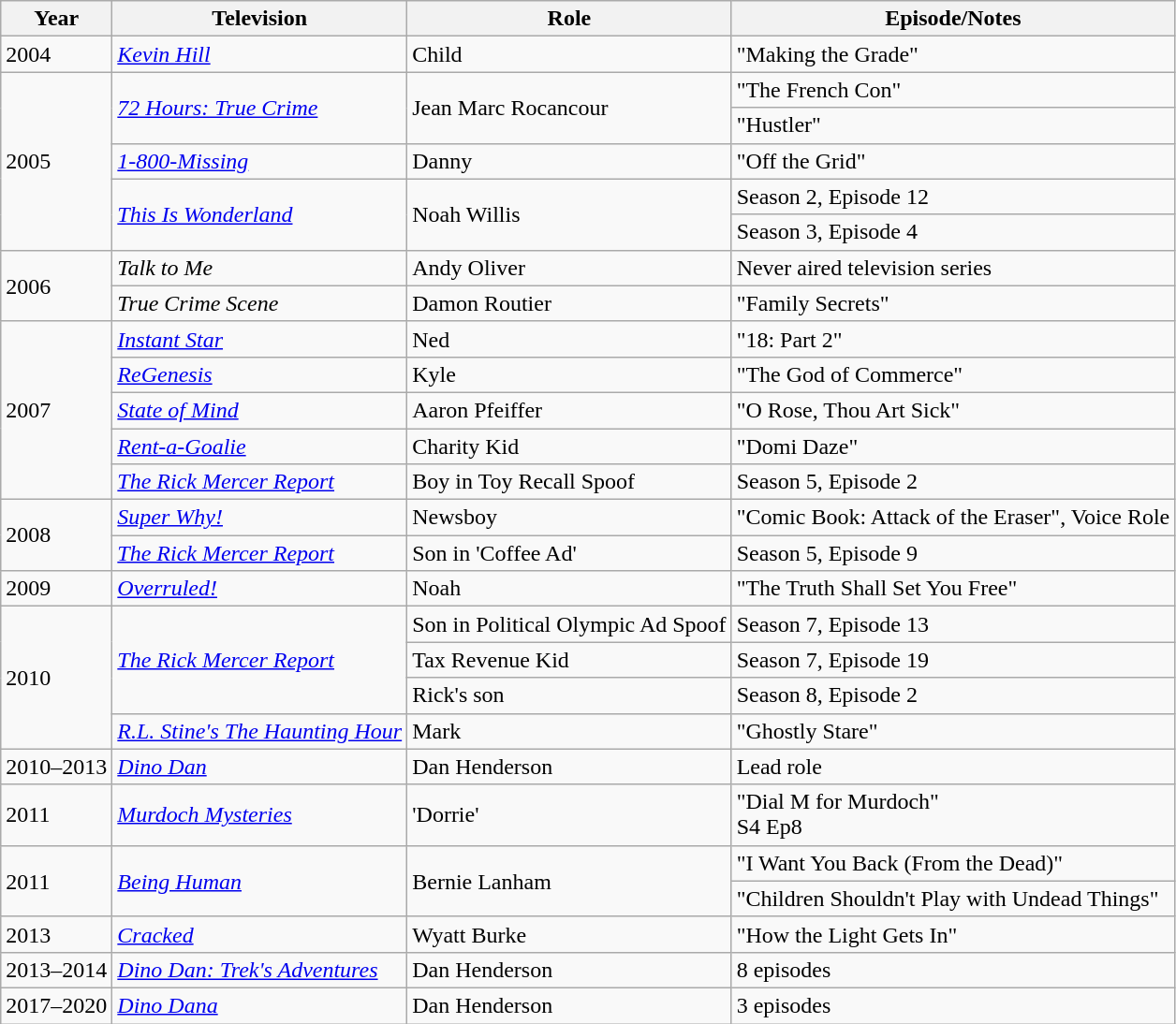<table class=wikitable>
<tr>
<th>Year</th>
<th>Television</th>
<th>Role</th>
<th>Episode/Notes</th>
</tr>
<tr>
<td>2004</td>
<td><em><a href='#'>Kevin Hill</a></em></td>
<td>Child</td>
<td>"Making the Grade"</td>
</tr>
<tr>
<td rowspan=5>2005</td>
<td rowspan=2><em><a href='#'>72 Hours: True Crime</a></em></td>
<td rowspan=2>Jean Marc Rocancour</td>
<td>"The French Con"</td>
</tr>
<tr>
<td>"Hustler"</td>
</tr>
<tr>
<td><em><a href='#'>1-800-Missing</a></em></td>
<td>Danny</td>
<td>"Off the Grid"</td>
</tr>
<tr>
<td rowspan=2><em><a href='#'>This Is Wonderland</a></em></td>
<td rowspan=2>Noah Willis</td>
<td>Season 2, Episode 12</td>
</tr>
<tr>
<td>Season 3, Episode 4</td>
</tr>
<tr>
<td rowspan=2>2006</td>
<td><em>Talk to Me</em></td>
<td>Andy Oliver</td>
<td>Never aired television series</td>
</tr>
<tr>
<td><em>True Crime Scene</em></td>
<td>Damon Routier</td>
<td>"Family Secrets"</td>
</tr>
<tr>
<td rowspan=5>2007</td>
<td><em><a href='#'>Instant Star</a></em></td>
<td>Ned</td>
<td>"18: Part 2"</td>
</tr>
<tr>
<td><em><a href='#'>ReGenesis</a></em></td>
<td>Kyle</td>
<td>"The God of Commerce"</td>
</tr>
<tr>
<td><em><a href='#'>State of Mind</a></em></td>
<td>Aaron Pfeiffer</td>
<td>"O Rose, Thou Art Sick"</td>
</tr>
<tr>
<td><em><a href='#'>Rent-a-Goalie</a></em></td>
<td>Charity Kid</td>
<td>"Domi Daze"</td>
</tr>
<tr>
<td><em><a href='#'>The Rick Mercer Report</a></em></td>
<td>Boy in Toy Recall Spoof</td>
<td>Season 5, Episode 2</td>
</tr>
<tr>
<td rowspan=2>2008</td>
<td><em><a href='#'>Super Why!</a></em></td>
<td>Newsboy</td>
<td>"Comic Book: Attack of the Eraser", Voice Role</td>
</tr>
<tr>
<td><em><a href='#'>The Rick Mercer Report</a></em></td>
<td>Son in 'Coffee Ad'</td>
<td>Season 5, Episode 9</td>
</tr>
<tr>
<td>2009</td>
<td><em><a href='#'>Overruled!</a></em></td>
<td>Noah</td>
<td>"The Truth Shall Set You Free"</td>
</tr>
<tr>
<td rowspan=4>2010</td>
<td rowspan=3><em><a href='#'>The Rick Mercer Report</a></em></td>
<td>Son in Political Olympic Ad Spoof</td>
<td>Season 7, Episode 13</td>
</tr>
<tr>
<td>Tax Revenue Kid</td>
<td>Season 7, Episode 19</td>
</tr>
<tr>
<td>Rick's son</td>
<td>Season 8, Episode 2</td>
</tr>
<tr>
<td><em><a href='#'>R.L. Stine's The Haunting Hour</a></em></td>
<td>Mark</td>
<td>"Ghostly Stare"</td>
</tr>
<tr>
<td>2010–2013</td>
<td><em><a href='#'>Dino Dan</a></em></td>
<td>Dan Henderson</td>
<td>Lead role</td>
</tr>
<tr>
<td>2011</td>
<td><em><a href='#'>Murdoch Mysteries</a></em></td>
<td>'Dorrie'</td>
<td>"Dial M for Murdoch"<br>S4 Ep8</td>
</tr>
<tr>
<td rowspan=2>2011</td>
<td rowspan=2><em><a href='#'>Being Human</a></em></td>
<td rowspan=2>Bernie Lanham</td>
<td>"I Want You Back (From the Dead)"</td>
</tr>
<tr>
<td>"Children Shouldn't Play with Undead Things"</td>
</tr>
<tr>
<td>2013</td>
<td><em><a href='#'>Cracked</a></em></td>
<td>Wyatt Burke</td>
<td>"How the Light Gets In"</td>
</tr>
<tr>
<td>2013–2014</td>
<td><em><a href='#'>Dino Dan: Trek's Adventures</a></em></td>
<td>Dan Henderson</td>
<td>8 episodes</td>
</tr>
<tr>
<td>2017–2020</td>
<td><em><a href='#'>Dino Dana</a></em></td>
<td>Dan Henderson</td>
<td>3 episodes</td>
</tr>
</table>
